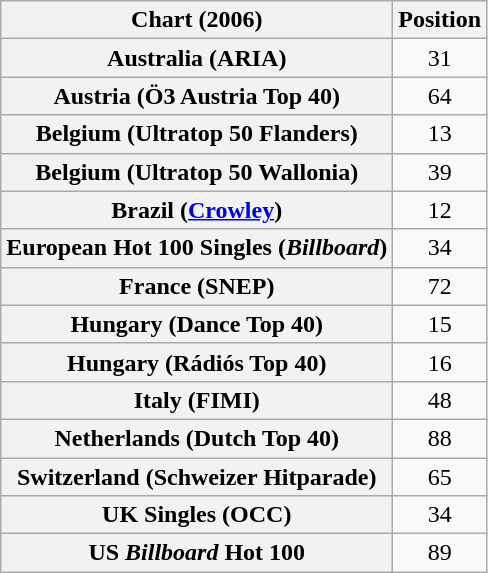<table class="wikitable sortable plainrowheaders" style="text-align:center">
<tr>
<th scope="col">Chart (2006)</th>
<th scope="col">Position</th>
</tr>
<tr>
<th scope="row">Australia (ARIA)</th>
<td>31</td>
</tr>
<tr>
<th scope="row">Austria (Ö3 Austria Top 40)</th>
<td>64</td>
</tr>
<tr>
<th scope="row">Belgium (Ultratop 50 Flanders)</th>
<td>13</td>
</tr>
<tr>
<th scope="row">Belgium (Ultratop 50 Wallonia)</th>
<td>39</td>
</tr>
<tr>
<th scope="row">Brazil (<a href='#'>Crowley</a>)</th>
<td>12</td>
</tr>
<tr>
<th scope="row">European Hot 100 Singles (<em>Billboard</em>)</th>
<td>34</td>
</tr>
<tr>
<th scope="row">France (SNEP)</th>
<td>72</td>
</tr>
<tr>
<th scope="row">Hungary (Dance Top 40)</th>
<td>15</td>
</tr>
<tr>
<th scope="row">Hungary (Rádiós Top 40)</th>
<td>16</td>
</tr>
<tr>
<th scope="row">Italy (FIMI)</th>
<td>48</td>
</tr>
<tr>
<th scope="row">Netherlands (Dutch Top 40)</th>
<td>88</td>
</tr>
<tr>
<th scope="row">Switzerland (Schweizer Hitparade)</th>
<td>65</td>
</tr>
<tr>
<th scope="row">UK Singles (OCC)</th>
<td>34</td>
</tr>
<tr>
<th scope="row">US <em>Billboard</em> Hot 100</th>
<td>89</td>
</tr>
</table>
